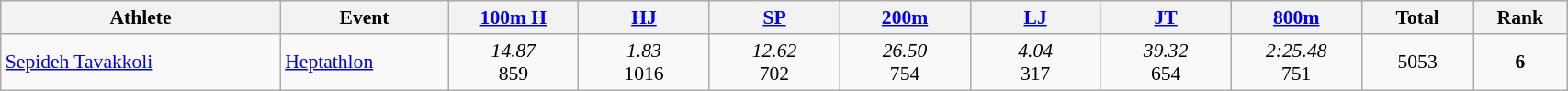<table class="wikitable" width="90%" style="text-align:center; font-size:90%">
<tr>
<th width="15%">Athlete</th>
<th width="9%">Event</th>
<th width="7%"><a href='#'>100m H</a></th>
<th width="7%"><a href='#'>HJ</a></th>
<th width="7%"><a href='#'>SP</a></th>
<th width="7%"><a href='#'>200m</a></th>
<th width="7%"><a href='#'>LJ</a></th>
<th width="7%"><a href='#'>JT</a></th>
<th width="7%"><a href='#'>800m</a></th>
<th width="6%">Total</th>
<th width="5%">Rank</th>
</tr>
<tr>
<td align="left"><a href='#'>Sepideh Tavakkoli</a></td>
<td align="left"><a href='#'>Heptathlon</a></td>
<td><em>14.87</em><br>859</td>
<td><em>1.83</em><br>1016</td>
<td><em>12.62</em><br>702</td>
<td><em>26.50</em><br>754</td>
<td><em>4.04</em><br>317</td>
<td><em>39.32</em><br>654</td>
<td><em>2:25.48</em><br>751</td>
<td>5053</td>
<td><strong>6</strong></td>
</tr>
</table>
